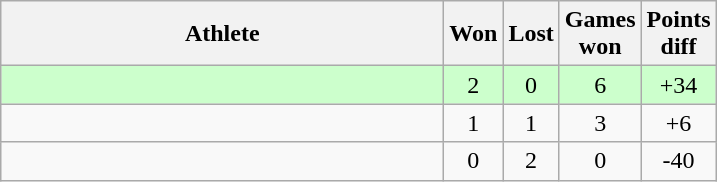<table class="wikitable">
<tr>
<th style="width:18em">Athlete</th>
<th>Won</th>
<th>Lost</th>
<th>Games<br>won</th>
<th>Points<br>diff</th>
</tr>
<tr bgcolor="#ccffcc">
<td></td>
<td align="center">2</td>
<td align="center">0</td>
<td align="center">6</td>
<td align="center">+34</td>
</tr>
<tr>
<td></td>
<td align="center">1</td>
<td align="center">1</td>
<td align="center">3</td>
<td align="center">+6</td>
</tr>
<tr>
<td></td>
<td align="center">0</td>
<td align="center">2</td>
<td align="center">0</td>
<td align="center">-40</td>
</tr>
</table>
